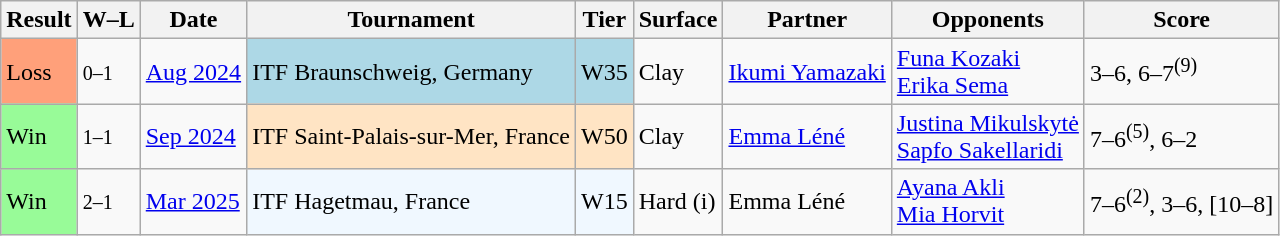<table class="sortable wikitable">
<tr>
<th>Result</th>
<th class="unsortable">W–L</th>
<th>Date</th>
<th>Tournament</th>
<th>Tier</th>
<th>Surface</th>
<th>Partner</th>
<th>Opponents</th>
<th class=unsortable>Score</th>
</tr>
<tr>
<td style="background:#ffa07a;">Loss</td>
<td><small>0–1</small></td>
<td><a href='#'>Aug 2024</a></td>
<td style="background:lightblue;">ITF Braunschweig, Germany</td>
<td style="background:lightblue;">W35</td>
<td>Clay</td>
<td> <a href='#'>Ikumi Yamazaki</a></td>
<td> <a href='#'>Funa Kozaki</a> <br>  <a href='#'>Erika Sema</a></td>
<td>3–6, 6–7<sup>(9)</sup></td>
</tr>
<tr>
<td style="background:#98fb98;">Win</td>
<td><small>1–1</small></td>
<td><a href='#'>Sep 2024</a></td>
<td style="background:#ffe4c4;">ITF Saint-Palais-sur-Mer, France</td>
<td style="background:#ffe4c4;">W50</td>
<td>Clay</td>
<td> <a href='#'>Emma Léné</a></td>
<td> <a href='#'>Justina Mikulskytė</a> <br>  <a href='#'>Sapfo Sakellaridi</a></td>
<td>7–6<sup>(5)</sup>, 6–2</td>
</tr>
<tr>
<td style="background:#98fb98;">Win</td>
<td><small>2–1</small></td>
<td><a href='#'>Mar 2025</a></td>
<td style="background:#f0f8ff;">ITF Hagetmau, France</td>
<td style="background:#f0f8ff;">W15</td>
<td>Hard (i)</td>
<td> Emma Léné</td>
<td> <a href='#'>Ayana Akli</a> <br>  <a href='#'>Mia Horvit</a></td>
<td>7–6<sup>(2)</sup>, 3–6, [10–8]</td>
</tr>
</table>
